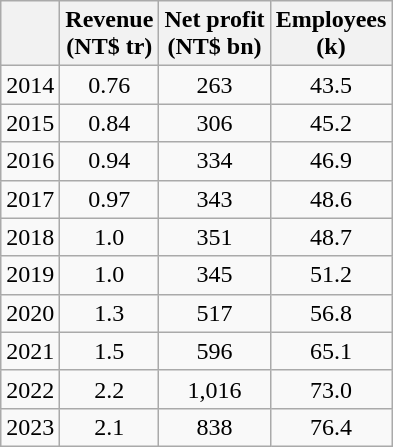<table class="wikitable" style="text-align:center">
<tr>
<th></th>
<th>Revenue<br>(NT$ tr)</th>
<th>Net profit<br>(NT$ bn)</th>
<th>Employees<br>(k)</th>
</tr>
<tr>
<td>2014</td>
<td>0.76</td>
<td>263</td>
<td>43.5</td>
</tr>
<tr>
<td>2015</td>
<td>0.84</td>
<td>306</td>
<td>45.2</td>
</tr>
<tr>
<td>2016</td>
<td>0.94</td>
<td>334</td>
<td>46.9</td>
</tr>
<tr>
<td>2017</td>
<td>0.97</td>
<td>343</td>
<td>48.6</td>
</tr>
<tr>
<td>2018</td>
<td>1.0</td>
<td>351</td>
<td>48.7</td>
</tr>
<tr>
<td>2019</td>
<td>1.0</td>
<td>345</td>
<td>51.2</td>
</tr>
<tr>
<td>2020</td>
<td>1.3</td>
<td>517</td>
<td>56.8</td>
</tr>
<tr>
<td>2021</td>
<td>1.5</td>
<td>596</td>
<td>65.1</td>
</tr>
<tr>
<td>2022</td>
<td>2.2</td>
<td>1,016</td>
<td>73.0</td>
</tr>
<tr>
<td>2023</td>
<td>2.1</td>
<td>838</td>
<td>76.4</td>
</tr>
</table>
